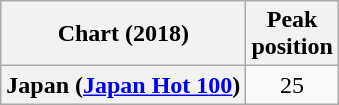<table class="wikitable plainrowheaders" style="text-align:center">
<tr>
<th scope="col">Chart (2018)</th>
<th scope="col">Peak<br>position</th>
</tr>
<tr>
<th scope="row">Japan (<a href='#'>Japan Hot 100</a>)</th>
<td>25</td>
</tr>
</table>
